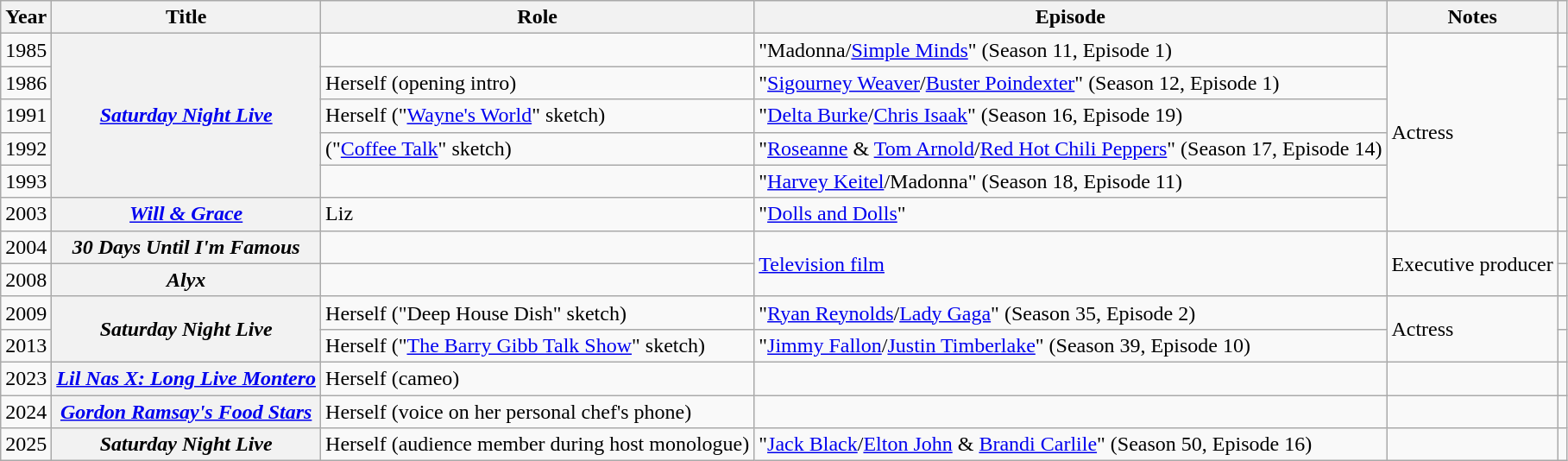<table class="wikitable sortable plainrowheaders">
<tr>
<th scope="col">Year</th>
<th scope="col">Title</th>
<th scope="col">Role</th>
<th scope="col">Episode</th>
<th scope="col">Notes</th>
<th scope="col" class="unsortable"></th>
</tr>
<tr>
<td>1985</td>
<th rowspan="5" scope="row"><em><a href='#'>Saturday Night Live</a></em></th>
<td></td>
<td>"Madonna/<a href='#'>Simple Minds</a>" (Season 11, Episode 1)</td>
<td rowspan="6">Actress</td>
<td style="text-align: center;"></td>
</tr>
<tr>
<td>1986</td>
<td>Herself (opening intro)</td>
<td>"<a href='#'>Sigourney Weaver</a>/<a href='#'>Buster Poindexter</a>" (Season 12, Episode 1)</td>
<td style="text-align: center;"></td>
</tr>
<tr>
<td>1991</td>
<td>Herself ("<a href='#'>Wayne's World</a>" sketch)</td>
<td>"<a href='#'>Delta Burke</a>/<a href='#'>Chris Isaak</a>" (Season 16, Episode 19)</td>
<td style="text-align: center;"></td>
</tr>
<tr>
<td>1992</td>
<td> ("<a href='#'>Coffee Talk</a>" sketch)</td>
<td>"<a href='#'>Roseanne</a> & <a href='#'>Tom Arnold</a>/<a href='#'>Red Hot Chili Peppers</a>" (Season 17, Episode 14)</td>
<td style="text-align: center;"></td>
</tr>
<tr>
<td>1993</td>
<td></td>
<td>"<a href='#'>Harvey Keitel</a>/Madonna" (Season 18, Episode 11)</td>
<td style="text-align: center;"></td>
</tr>
<tr>
<td>2003</td>
<th scope="row"><em><a href='#'>Will & Grace</a></em></th>
<td>Liz</td>
<td>"<a href='#'>Dolls and Dolls</a>"</td>
<td style="text-align: center;"></td>
</tr>
<tr>
<td>2004</td>
<th scope="row"><em>30 Days Until I'm Famous</em></th>
<td></td>
<td rowspan="2"><a href='#'>Television film</a></td>
<td rowspan="2">Executive producer</td>
<td style="text-align: center;"></td>
</tr>
<tr>
<td>2008</td>
<th scope="row"><em>Alyx</em></th>
<td></td>
<td style="text-align: center;"></td>
</tr>
<tr>
<td>2009</td>
<th rowspan="2" scope="row"><em>Saturday Night Live</em></th>
<td>Herself ("Deep House Dish" sketch)</td>
<td>"<a href='#'>Ryan Reynolds</a>/<a href='#'>Lady Gaga</a>" (Season 35, Episode 2)</td>
<td rowspan="2">Actress</td>
<td style="text-align: center;"></td>
</tr>
<tr>
<td>2013</td>
<td>Herself ("<a href='#'>The Barry Gibb Talk Show</a>" sketch)</td>
<td>"<a href='#'>Jimmy Fallon</a>/<a href='#'>Justin Timberlake</a>" (Season 39, Episode 10)</td>
<td style="text-align: center;"></td>
</tr>
<tr>
<td>2023</td>
<th scope="row"><em><a href='#'>Lil Nas X: Long Live Montero</a></em></th>
<td>Herself (cameo)</td>
<td></td>
<td></td>
<td style="text-align: center;"></td>
</tr>
<tr>
<td>2024</td>
<th scope="row"><em><a href='#'>Gordon Ramsay's Food Stars</a></em></th>
<td>Herself (voice on her personal chef's phone)</td>
<td></td>
<td></td>
<td style="text-align: center;"></td>
</tr>
<tr>
<td>2025</td>
<th scope="row"><em>Saturday Night Live</em></th>
<td>Herself (audience member during host monologue)</td>
<td>"<a href='#'>Jack Black</a>/<a href='#'>Elton John</a> & <a href='#'>Brandi Carlile</a>" (Season 50, Episode 16)</td>
<td></td>
<td style="text-align: center;"></td>
</tr>
</table>
